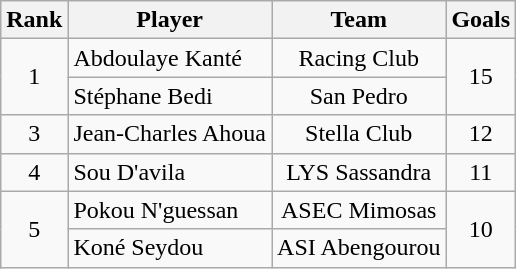<table class="wikitable" style="text-align:center;">
<tr>
<th>Rank</th>
<th>Player</th>
<th>Team</th>
<th>Goals</th>
</tr>
<tr>
<td rowspan=2>1</td>
<td align=left> Abdoulaye Kanté</td>
<td>Racing Club</td>
<td rowspan=2>15</td>
</tr>
<tr>
<td align=left> Stéphane Bedi</td>
<td>San Pedro</td>
</tr>
<tr>
<td>3</td>
<td align=left> Jean-Charles Ahoua</td>
<td>Stella Club</td>
<td>12</td>
</tr>
<tr>
<td>4</td>
<td align=left> Sou D'avila</td>
<td>LYS Sassandra</td>
<td>11</td>
</tr>
<tr>
<td rowspan=2>5</td>
<td align=left> Pokou N'guessan</td>
<td>ASEC Mimosas</td>
<td rowspan=2>10</td>
</tr>
<tr>
<td align=left> Koné Seydou</td>
<td>ASI Abengourou</td>
</tr>
</table>
